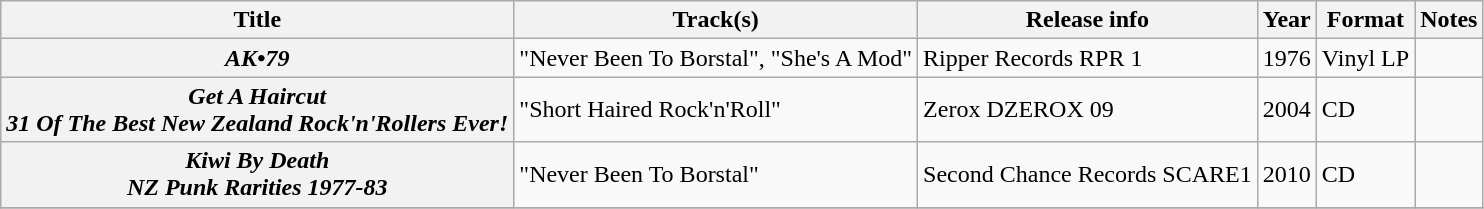<table class="wikitable plainrowheaders sortable">
<tr>
<th scope="col">Title</th>
<th scope="col">Track(s)</th>
<th scope="col">Release info</th>
<th scope="col">Year</th>
<th scope="col">Format</th>
<th scope="col" class="unsortable">Notes</th>
</tr>
<tr>
<th scope="row"><em> AK•79</em></th>
<td>"Never Been To Borstal", "She's A Mod"</td>
<td>Ripper Records RPR 1</td>
<td>1976</td>
<td>Vinyl LP</td>
<td></td>
</tr>
<tr>
<th scope="row"><em>Get A Haircut</em><br><em>31 Of The Best New Zealand Rock'n'Rollers Ever!</em></th>
<td>"Short Haired Rock'n'Roll"</td>
<td>Zerox DZEROX 09</td>
<td>2004</td>
<td>CD</td>
<td></td>
</tr>
<tr>
<th scope="row"><em>Kiwi By Death</em><br><em>NZ Punk Rarities 1977-83</em></th>
<td>"Never Been To Borstal"</td>
<td>Second Chance Records SCARE1</td>
<td>2010</td>
<td>CD</td>
<td></td>
</tr>
<tr>
</tr>
</table>
